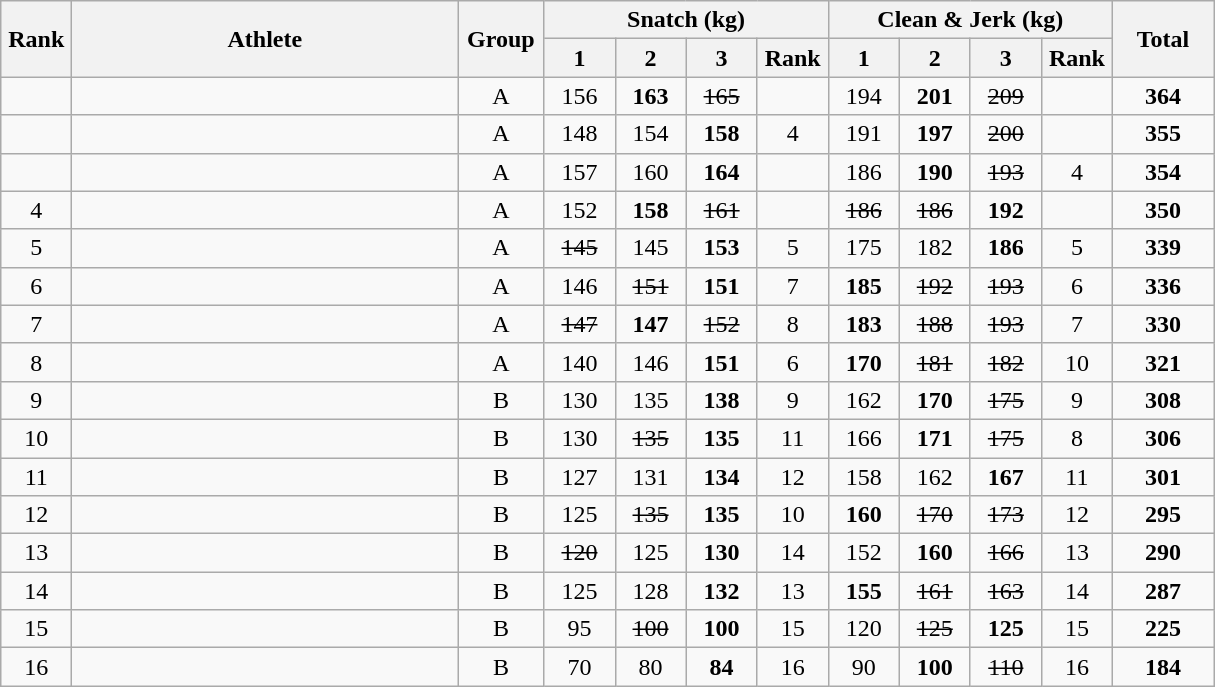<table class = "wikitable" style="text-align:center;">
<tr>
<th rowspan=2 width=40>Rank</th>
<th rowspan=2 width=250>Athlete</th>
<th rowspan=2 width=50>Group</th>
<th colspan=4>Snatch (kg)</th>
<th colspan=4>Clean & Jerk (kg)</th>
<th rowspan=2 width=60>Total</th>
</tr>
<tr>
<th width=40>1</th>
<th width=40>2</th>
<th width=40>3</th>
<th width=40>Rank</th>
<th width=40>1</th>
<th width=40>2</th>
<th width=40>3</th>
<th width=40>Rank</th>
</tr>
<tr>
<td></td>
<td align=left></td>
<td>A</td>
<td>156</td>
<td><strong>163</strong></td>
<td><s>165</s></td>
<td></td>
<td>194</td>
<td><strong>201</strong></td>
<td><s>209</s></td>
<td></td>
<td><strong>364</strong></td>
</tr>
<tr>
<td></td>
<td align=left></td>
<td>A</td>
<td>148</td>
<td>154</td>
<td><strong>158</strong></td>
<td>4</td>
<td>191</td>
<td><strong>197</strong></td>
<td><s>200</s></td>
<td></td>
<td><strong>355</strong></td>
</tr>
<tr>
<td></td>
<td align=left></td>
<td>A</td>
<td>157</td>
<td>160</td>
<td><strong>164</strong></td>
<td></td>
<td>186</td>
<td><strong>190</strong></td>
<td><s>193</s></td>
<td>4</td>
<td><strong>354</strong></td>
</tr>
<tr>
<td>4</td>
<td align=left></td>
<td>A</td>
<td>152</td>
<td><strong>158</strong></td>
<td><s>161</s></td>
<td></td>
<td><s>186</s></td>
<td><s>186</s></td>
<td><strong>192</strong></td>
<td></td>
<td><strong>350</strong></td>
</tr>
<tr>
<td>5</td>
<td align=left></td>
<td>A</td>
<td><s>145</s></td>
<td>145</td>
<td><strong>153</strong></td>
<td>5</td>
<td>175</td>
<td>182</td>
<td><strong>186</strong></td>
<td>5</td>
<td><strong>339</strong></td>
</tr>
<tr>
<td>6</td>
<td align=left></td>
<td>A</td>
<td>146</td>
<td><s>151</s></td>
<td><strong>151</strong></td>
<td>7</td>
<td><strong>185</strong></td>
<td><s>192</s></td>
<td><s>193</s></td>
<td>6</td>
<td><strong>336</strong></td>
</tr>
<tr>
<td>7</td>
<td align=left></td>
<td>A</td>
<td><s>147</s></td>
<td><strong>147</strong></td>
<td><s>152</s></td>
<td>8</td>
<td><strong>183</strong></td>
<td><s>188</s></td>
<td><s>193</s></td>
<td>7</td>
<td><strong>330</strong></td>
</tr>
<tr>
<td>8</td>
<td align=left></td>
<td>A</td>
<td>140</td>
<td>146</td>
<td><strong>151</strong></td>
<td>6</td>
<td><strong>170</strong></td>
<td><s>181</s></td>
<td><s>182</s></td>
<td>10</td>
<td><strong>321</strong></td>
</tr>
<tr>
<td>9</td>
<td align=left></td>
<td>B</td>
<td>130</td>
<td>135</td>
<td><strong>138</strong></td>
<td>9</td>
<td>162</td>
<td><strong>170</strong></td>
<td><s>175</s></td>
<td>9</td>
<td><strong>308</strong></td>
</tr>
<tr>
<td>10</td>
<td align=left></td>
<td>B</td>
<td>130</td>
<td><s>135</s></td>
<td><strong>135</strong></td>
<td>11</td>
<td>166</td>
<td><strong>171</strong></td>
<td><s>175</s></td>
<td>8</td>
<td><strong>306</strong></td>
</tr>
<tr>
<td>11</td>
<td align=left></td>
<td>B</td>
<td>127</td>
<td>131</td>
<td><strong>134</strong></td>
<td>12</td>
<td>158</td>
<td>162</td>
<td><strong>167</strong></td>
<td>11</td>
<td><strong>301</strong></td>
</tr>
<tr>
<td>12</td>
<td align=left></td>
<td>B</td>
<td>125</td>
<td><s>135</s></td>
<td><strong>135</strong></td>
<td>10</td>
<td><strong>160</strong></td>
<td><s>170</s></td>
<td><s>173</s></td>
<td>12</td>
<td><strong>295</strong></td>
</tr>
<tr>
<td>13</td>
<td align=left></td>
<td>B</td>
<td><s>120</s></td>
<td>125</td>
<td><strong>130</strong></td>
<td>14</td>
<td>152</td>
<td><strong>160</strong></td>
<td><s>166</s></td>
<td>13</td>
<td><strong>290</strong></td>
</tr>
<tr>
<td>14</td>
<td align=left></td>
<td>B</td>
<td>125</td>
<td>128</td>
<td><strong>132</strong></td>
<td>13</td>
<td><strong>155</strong></td>
<td><s>161</s></td>
<td><s>163</s></td>
<td>14</td>
<td><strong>287</strong></td>
</tr>
<tr>
<td>15</td>
<td align=left></td>
<td>B</td>
<td>95</td>
<td><s>100</s></td>
<td><strong>100</strong></td>
<td>15</td>
<td>120</td>
<td><s>125</s></td>
<td><strong>125</strong></td>
<td>15</td>
<td><strong>225</strong></td>
</tr>
<tr>
<td>16</td>
<td align=left></td>
<td>B</td>
<td>70</td>
<td>80</td>
<td><strong>84</strong></td>
<td>16</td>
<td>90</td>
<td><strong>100</strong></td>
<td><s>110</s></td>
<td>16</td>
<td><strong>184</strong></td>
</tr>
</table>
